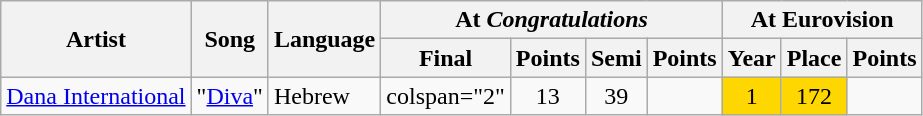<table class="wikitable">
<tr>
<th rowspan="2" scope="col">Artist</th>
<th rowspan="2" scope="col">Song</th>
<th scope="col" rowspan="2">Language</th>
<th scope="colgroup" colspan="4">At <em>Congratulations</em></th>
<th scope="colgroup" colspan="3">At Eurovision</th>
</tr>
<tr>
<th scope="col">Final</th>
<th scope="col">Points</th>
<th scope="col">Semi</th>
<th scope="col">Points</th>
<th scope="col">Year</th>
<th scope="col">Place</th>
<th scope="col">Points</th>
</tr>
<tr>
<td><a href='#'>Dana International</a></td>
<td>"<a href='#'>Diva</a>" </td>
<td>Hebrew</td>
<td>colspan="2" </td>
<td style="text-align:center;">13</td>
<td style="text-align:center;">39</td>
<td style="text-align:center;"></td>
<td style="text-align:center; background-color:#FFD700;">1</td>
<td style="text-align:center; background-color:#FFD700;">172</td>
</tr>
</table>
